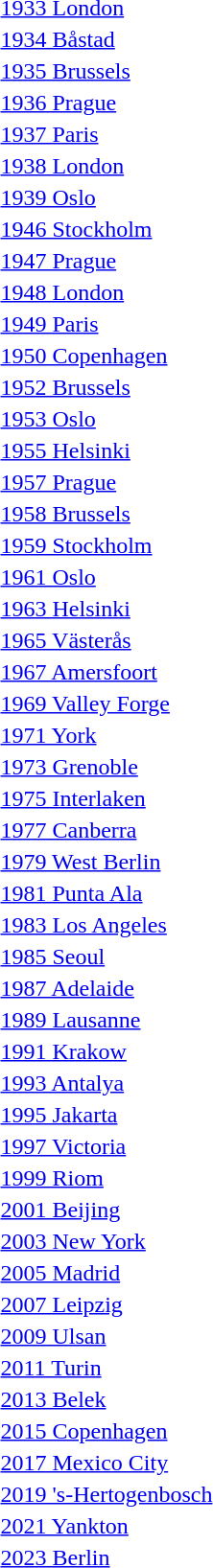<table>
<tr>
<td> <a href='#'>1933 London</a></td>
<td></td>
<td></td>
<td></td>
</tr>
<tr>
<td> <a href='#'>1934 Båstad</a></td>
<td></td>
<td></td>
<td></td>
</tr>
<tr>
<td> <a href='#'>1935 Brussels</a></td>
<td></td>
<td></td>
<td></td>
</tr>
<tr>
<td> <a href='#'>1936 Prague</a></td>
<td></td>
<td></td>
<td></td>
</tr>
<tr>
<td> <a href='#'>1937 Paris</a></td>
<td></td>
<td></td>
<td></td>
</tr>
<tr>
<td> <a href='#'>1938 London</a></td>
<td> <br> </td>
<td></td>
<td></td>
</tr>
<tr>
<td> <a href='#'>1939 Oslo</a></td>
<td></td>
<td></td>
<td></td>
</tr>
<tr>
<td> <a href='#'>1946 Stockholm</a></td>
<td></td>
<td></td>
<td></td>
</tr>
<tr>
<td> <a href='#'>1947 Prague</a></td>
<td></td>
<td></td>
<td></td>
</tr>
<tr>
<td> <a href='#'>1948 London</a></td>
<td></td>
<td></td>
<td></td>
</tr>
<tr>
<td> <a href='#'>1949 Paris</a></td>
<td></td>
<td></td>
<td></td>
</tr>
<tr>
<td> <a href='#'>1950 Copenhagen</a></td>
<td></td>
<td></td>
<td></td>
</tr>
<tr>
<td> <a href='#'>1952 Brussels</a></td>
<td></td>
<td></td>
<td></td>
</tr>
<tr>
<td> <a href='#'>1953 Oslo</a></td>
<td></td>
<td></td>
<td></td>
</tr>
<tr>
<td> <a href='#'>1955 Helsinki</a></td>
<td></td>
<td></td>
<td></td>
</tr>
<tr>
<td> <a href='#'>1957 Prague</a></td>
<td></td>
<td></td>
<td></td>
</tr>
<tr>
<td> <a href='#'>1958 Brussels</a></td>
<td></td>
<td></td>
<td></td>
</tr>
<tr>
<td> <a href='#'>1959 Stockholm</a></td>
<td></td>
<td></td>
<td></td>
</tr>
<tr>
<td> <a href='#'>1961 Oslo</a></td>
<td></td>
<td></td>
<td></td>
</tr>
<tr>
<td> <a href='#'>1963 Helsinki</a></td>
<td></td>
<td></td>
<td></td>
</tr>
<tr>
<td> <a href='#'>1965 Västerås</a></td>
<td></td>
<td></td>
<td></td>
</tr>
<tr>
<td> <a href='#'>1967 Amersfoort</a></td>
<td></td>
<td></td>
<td></td>
</tr>
<tr>
<td> <a href='#'>1969 Valley Forge</a></td>
<td></td>
<td></td>
<td></td>
</tr>
<tr>
<td> <a href='#'>1971 York</a></td>
<td></td>
<td></td>
<td></td>
</tr>
<tr>
<td> <a href='#'>1973 Grenoble</a></td>
<td></td>
<td></td>
<td></td>
</tr>
<tr>
<td> <a href='#'>1975 Interlaken</a></td>
<td></td>
<td></td>
<td></td>
</tr>
<tr>
<td> <a href='#'>1977 Canberra</a></td>
<td></td>
<td></td>
<td></td>
</tr>
<tr>
<td> <a href='#'>1979 West Berlin</a></td>
<td></td>
<td></td>
<td></td>
</tr>
<tr>
<td> <a href='#'>1981 Punta Ala</a></td>
<td></td>
<td></td>
<td></td>
</tr>
<tr>
<td> <a href='#'>1983 Los Angeles</a></td>
<td></td>
<td></td>
<td></td>
</tr>
<tr>
<td> <a href='#'>1985 Seoul</a></td>
<td></td>
<td></td>
<td></td>
</tr>
<tr>
<td> <a href='#'>1987 Adelaide</a></td>
<td></td>
<td></td>
<td></td>
</tr>
<tr>
<td> <a href='#'>1989 Lausanne</a></td>
<td></td>
<td></td>
<td></td>
</tr>
<tr>
<td> <a href='#'>1991 Krakow</a></td>
<td></td>
<td></td>
<td></td>
</tr>
<tr>
<td> <a href='#'>1993 Antalya</a></td>
<td></td>
<td></td>
<td></td>
</tr>
<tr>
<td> <a href='#'>1995 Jakarta</a></td>
<td></td>
<td></td>
<td></td>
</tr>
<tr>
<td> <a href='#'>1997 Victoria</a></td>
<td></td>
<td></td>
<td></td>
</tr>
<tr>
<td> <a href='#'>1999 Riom</a></td>
<td></td>
<td></td>
<td></td>
</tr>
<tr>
<td> <a href='#'>2001 Beijing</a></td>
<td></td>
<td></td>
<td></td>
</tr>
<tr>
<td> <a href='#'>2003 New York</a></td>
<td></td>
<td></td>
<td></td>
</tr>
<tr>
<td> <a href='#'>2005 Madrid</a></td>
<td></td>
<td></td>
<td></td>
</tr>
<tr>
<td> <a href='#'>2007 Leipzig</a></td>
<td></td>
<td></td>
<td></td>
</tr>
<tr>
<td> <a href='#'>2009 Ulsan</a></td>
<td></td>
<td></td>
<td></td>
</tr>
<tr>
<td> <a href='#'>2011 Turin</a></td>
<td></td>
<td></td>
<td></td>
</tr>
<tr>
<td> <a href='#'>2013 Belek</a></td>
<td></td>
<td></td>
<td></td>
</tr>
<tr>
<td> <a href='#'>2015 Copenhagen</a></td>
<td></td>
<td></td>
<td></td>
</tr>
<tr>
<td> <a href='#'>2017 Mexico City</a></td>
<td></td>
<td></td>
<td></td>
</tr>
<tr>
<td> <a href='#'>2019 's-Hertogenbosch</a></td>
<td></td>
<td></td>
<td></td>
</tr>
<tr>
<td> <a href='#'>2021 Yankton</a></td>
<td></td>
<td></td>
<td></td>
</tr>
<tr>
<td> <a href='#'>2023 Berlin</a></td>
<td></td>
<td></td>
<td></td>
</tr>
</table>
